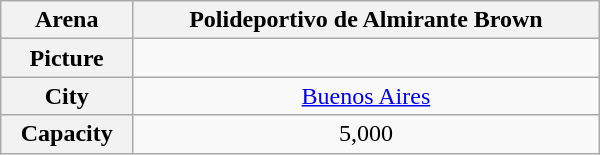<table class="wikitable" width="400">
<tr>
<th>Arena</th>
<th align="center">Polideportivo de Almirante Brown</th>
</tr>
<tr>
<th>Picture</th>
<td align="center"></td>
</tr>
<tr>
<th>City</th>
<td align="center"><a href='#'>Buenos Aires</a></td>
</tr>
<tr>
<th>Capacity</th>
<td align="center">5,000</td>
</tr>
</table>
